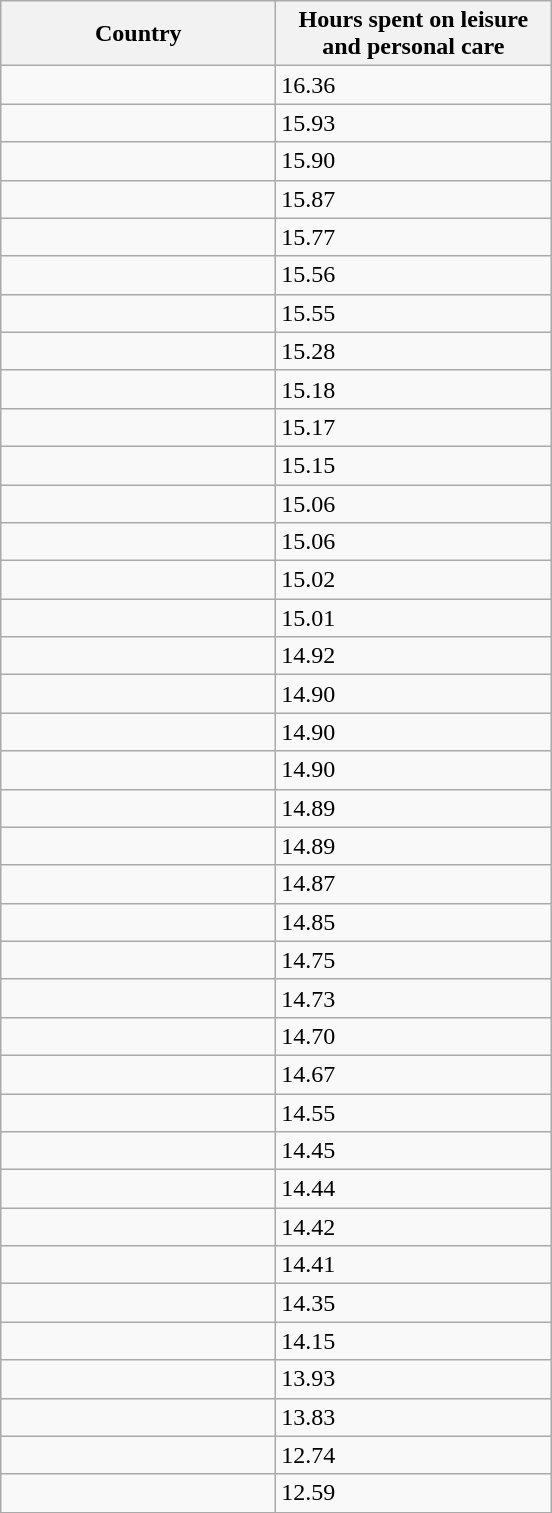<table class="wikitable sortable static-row-numbers col2center">
<tr>
<th style=width:11em>Country</th>
<th style=width:11em>Hours spent on leisure and personal care</th>
</tr>
<tr>
<td></td>
<td>16.36</td>
</tr>
<tr>
<td></td>
<td>15.93</td>
</tr>
<tr>
<td></td>
<td>15.90</td>
</tr>
<tr>
<td></td>
<td>15.87</td>
</tr>
<tr>
<td></td>
<td>15.77</td>
</tr>
<tr>
<td></td>
<td>15.56</td>
</tr>
<tr>
<td></td>
<td>15.55</td>
</tr>
<tr>
<td></td>
<td>15.28</td>
</tr>
<tr>
<td></td>
<td>15.18</td>
</tr>
<tr>
<td></td>
<td>15.17</td>
</tr>
<tr>
<td></td>
<td>15.15</td>
</tr>
<tr>
<td></td>
<td>15.06</td>
</tr>
<tr>
<td></td>
<td>15.06</td>
</tr>
<tr>
<td></td>
<td>15.02</td>
</tr>
<tr>
<td></td>
<td>15.01</td>
</tr>
<tr>
<td></td>
<td>14.92</td>
</tr>
<tr>
<td></td>
<td>14.90</td>
</tr>
<tr>
<td></td>
<td>14.90</td>
</tr>
<tr>
<td></td>
<td>14.90</td>
</tr>
<tr>
<td></td>
<td>14.89</td>
</tr>
<tr>
<td></td>
<td>14.89</td>
</tr>
<tr>
<td></td>
<td>14.87</td>
</tr>
<tr>
<td></td>
<td>14.85</td>
</tr>
<tr>
<td></td>
<td>14.75</td>
</tr>
<tr>
<td></td>
<td>14.73</td>
</tr>
<tr>
<td></td>
<td>14.70</td>
</tr>
<tr>
<td></td>
<td>14.67</td>
</tr>
<tr>
<td></td>
<td>14.55</td>
</tr>
<tr>
<td></td>
<td>14.45</td>
</tr>
<tr>
<td></td>
<td>14.44</td>
</tr>
<tr>
<td></td>
<td>14.42</td>
</tr>
<tr>
<td></td>
<td>14.41</td>
</tr>
<tr>
<td></td>
<td>14.35</td>
</tr>
<tr>
<td></td>
<td>14.15</td>
</tr>
<tr>
<td></td>
<td>13.93</td>
</tr>
<tr>
<td></td>
<td>13.83</td>
</tr>
<tr>
<td></td>
<td>12.74</td>
</tr>
<tr>
<td></td>
<td>12.59</td>
</tr>
</table>
